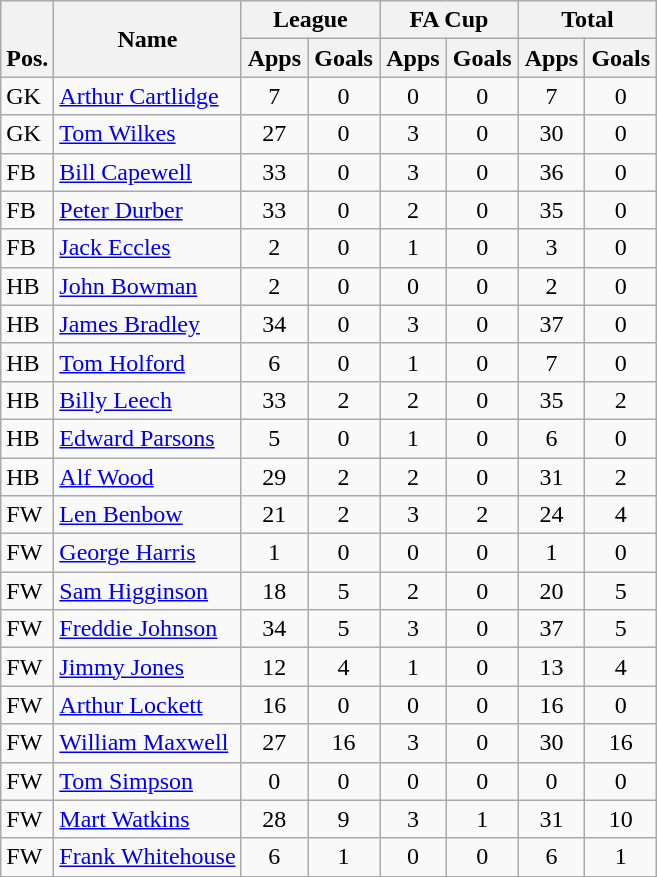<table class="wikitable" style="text-align:center">
<tr>
<th rowspan="2" valign="bottom">Pos.</th>
<th rowspan="2">Name</th>
<th colspan="2" width="85">League</th>
<th colspan="2" width="85">FA Cup</th>
<th colspan="2" width="85">Total</th>
</tr>
<tr>
<th>Apps</th>
<th>Goals</th>
<th>Apps</th>
<th>Goals</th>
<th>Apps</th>
<th>Goals</th>
</tr>
<tr>
<td align="left">GK</td>
<td align="left"> <a href='#'>Arthur Cartlidge</a></td>
<td>7</td>
<td>0</td>
<td>0</td>
<td>0</td>
<td>7</td>
<td>0</td>
</tr>
<tr>
<td align="left">GK</td>
<td align="left"> <a href='#'>Tom Wilkes</a></td>
<td>27</td>
<td>0</td>
<td>3</td>
<td>0</td>
<td>30</td>
<td>0</td>
</tr>
<tr>
<td align="left">FB</td>
<td align="left"> <a href='#'>Bill Capewell</a></td>
<td>33</td>
<td>0</td>
<td>3</td>
<td>0</td>
<td>36</td>
<td>0</td>
</tr>
<tr>
<td align="left">FB</td>
<td align="left"> <a href='#'>Peter Durber</a></td>
<td>33</td>
<td>0</td>
<td>2</td>
<td>0</td>
<td>35</td>
<td>0</td>
</tr>
<tr>
<td align="left">FB</td>
<td align="left"> <a href='#'>Jack Eccles</a></td>
<td>2</td>
<td>0</td>
<td>1</td>
<td>0</td>
<td>3</td>
<td>0</td>
</tr>
<tr>
<td align="left">HB</td>
<td align="left"> <a href='#'>John Bowman</a></td>
<td>2</td>
<td>0</td>
<td>0</td>
<td>0</td>
<td>2</td>
<td>0</td>
</tr>
<tr>
<td align="left">HB</td>
<td align="left"> <a href='#'>James Bradley</a></td>
<td>34</td>
<td>0</td>
<td>3</td>
<td>0</td>
<td>37</td>
<td>0</td>
</tr>
<tr>
<td align="left">HB</td>
<td align="left"> <a href='#'>Tom Holford</a></td>
<td>6</td>
<td>0</td>
<td>1</td>
<td>0</td>
<td>7</td>
<td>0</td>
</tr>
<tr>
<td align="left">HB</td>
<td align="left"> <a href='#'>Billy Leech</a></td>
<td>33</td>
<td>2</td>
<td>2</td>
<td>0</td>
<td>35</td>
<td>2</td>
</tr>
<tr>
<td align="left">HB</td>
<td align="left"> <a href='#'>Edward Parsons</a></td>
<td>5</td>
<td>0</td>
<td>1</td>
<td>0</td>
<td>6</td>
<td>0</td>
</tr>
<tr>
<td align="left">HB</td>
<td align="left"> <a href='#'>Alf Wood</a></td>
<td>29</td>
<td>2</td>
<td>2</td>
<td>0</td>
<td>31</td>
<td>2</td>
</tr>
<tr>
<td align="left">FW</td>
<td align="left"> <a href='#'>Len Benbow</a></td>
<td>21</td>
<td>2</td>
<td>3</td>
<td>2</td>
<td>24</td>
<td>4</td>
</tr>
<tr>
<td align="left">FW</td>
<td align="left"> <a href='#'>George Harris</a></td>
<td>1</td>
<td>0</td>
<td>0</td>
<td>0</td>
<td>1</td>
<td>0</td>
</tr>
<tr>
<td align="left">FW</td>
<td align="left"> <a href='#'>Sam Higginson</a></td>
<td>18</td>
<td>5</td>
<td>2</td>
<td>0</td>
<td>20</td>
<td>5</td>
</tr>
<tr>
<td align="left">FW</td>
<td align="left"> <a href='#'>Freddie Johnson</a></td>
<td>34</td>
<td>5</td>
<td>3</td>
<td>0</td>
<td>37</td>
<td>5</td>
</tr>
<tr>
<td align="left">FW</td>
<td align="left"> <a href='#'>Jimmy Jones</a></td>
<td>12</td>
<td>4</td>
<td>1</td>
<td>0</td>
<td>13</td>
<td>4</td>
</tr>
<tr>
<td align="left">FW</td>
<td align="left"> <a href='#'>Arthur Lockett</a></td>
<td>16</td>
<td>0</td>
<td>0</td>
<td>0</td>
<td>16</td>
<td>0</td>
</tr>
<tr>
<td align="left">FW</td>
<td align="left"> <a href='#'>William Maxwell</a></td>
<td>27</td>
<td>16</td>
<td>3</td>
<td>0</td>
<td>30</td>
<td>16</td>
</tr>
<tr>
<td align="left">FW</td>
<td align="left"> <a href='#'>Tom Simpson</a></td>
<td>0</td>
<td>0</td>
<td>0</td>
<td>0</td>
<td>0</td>
<td>0</td>
</tr>
<tr>
<td align="left">FW</td>
<td align="left"> <a href='#'>Mart Watkins</a></td>
<td>28</td>
<td>9</td>
<td>3</td>
<td>1</td>
<td>31</td>
<td>10</td>
</tr>
<tr>
<td align="left">FW</td>
<td align="left"> <a href='#'>Frank Whitehouse</a></td>
<td>6</td>
<td>1</td>
<td>0</td>
<td>0</td>
<td>6</td>
<td>1</td>
</tr>
<tr>
</tr>
</table>
